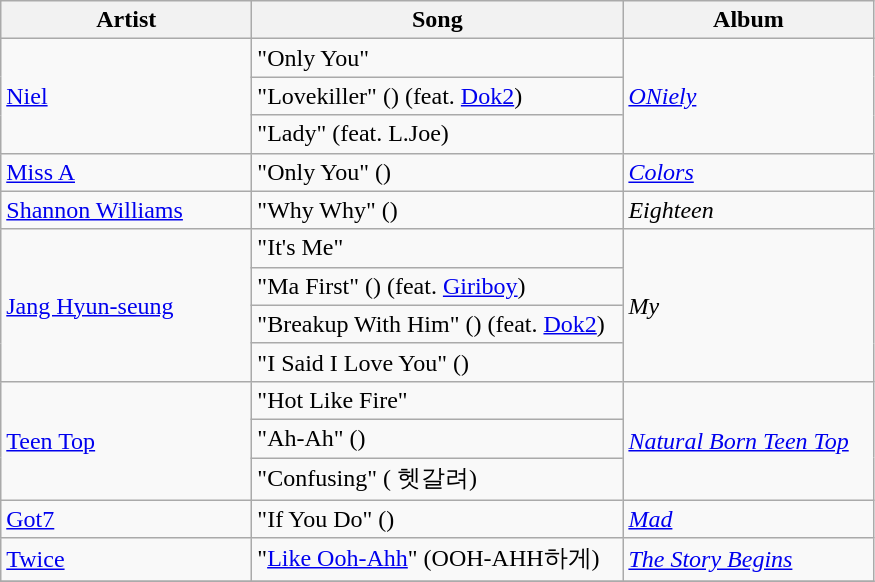<table class="wikitable sortable">
<tr>
<th style="width:10em;">Artist</th>
<th style="width:15em;">Song</th>
<th style="width:10em;">Album</th>
</tr>
<tr>
<td rowspan=3><a href='#'>Niel</a></td>
<td>"Only You"</td>
<td rowspan=3><em><a href='#'>ONiely</a></em></td>
</tr>
<tr>
<td>"Lovekiller" () (feat. <a href='#'>Dok2</a>)</td>
</tr>
<tr>
<td>"Lady" (feat. L.Joe)</td>
</tr>
<tr>
<td><a href='#'>Miss A</a></td>
<td>"Only You" ()</td>
<td><em><a href='#'>Colors</a></em></td>
</tr>
<tr>
<td><a href='#'>Shannon Williams</a></td>
<td>"Why Why" ()</td>
<td><em>Eighteen</em></td>
</tr>
<tr>
<td rowspan=4><a href='#'>Jang Hyun-seung</a></td>
<td>"It's Me"</td>
<td rowspan=4><em>My</em></td>
</tr>
<tr>
<td>"Ma First" () (feat. <a href='#'>Giriboy</a>)</td>
</tr>
<tr>
<td>"Breakup With Him" () (feat. <a href='#'>Dok2</a>)</td>
</tr>
<tr>
<td>"I Said I Love You" ()</td>
</tr>
<tr>
<td rowspan=3><a href='#'>Teen Top</a></td>
<td>"Hot Like Fire"</td>
<td rowspan=3><em><a href='#'>Natural Born Teen Top</a></em></td>
</tr>
<tr>
<td>"Ah-Ah" ()</td>
</tr>
<tr>
<td>"Confusing" ( 헷갈려)</td>
</tr>
<tr>
<td><a href='#'>Got7</a></td>
<td>"If You Do" ()</td>
<td><em><a href='#'>Mad</a></em></td>
</tr>
<tr>
<td><a href='#'>Twice</a></td>
<td>"<a href='#'>Like Ooh-Ahh</a>" (OOH-AHH하게)</td>
<td><em><a href='#'>The Story Begins</a></em></td>
</tr>
<tr>
</tr>
</table>
